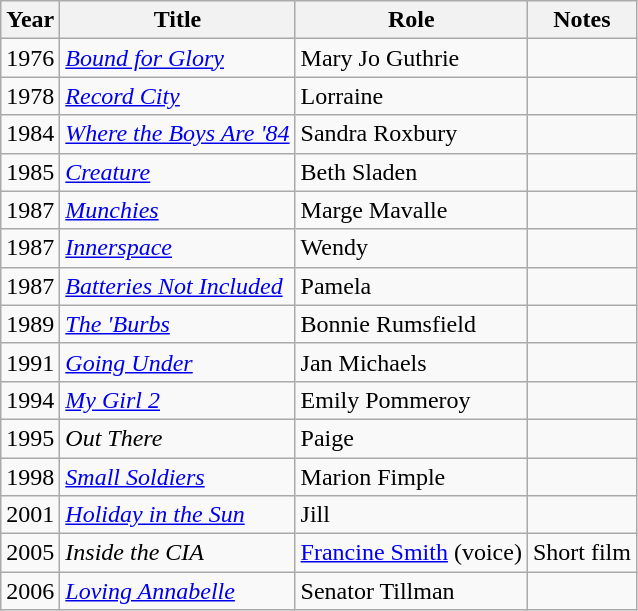<table class="wikitable sortable">
<tr>
<th>Year</th>
<th>Title</th>
<th>Role</th>
<th class="unsortable">Notes</th>
</tr>
<tr>
<td>1976</td>
<td><em><a href='#'>Bound for Glory</a></em></td>
<td>Mary Jo Guthrie</td>
<td></td>
</tr>
<tr>
<td>1978</td>
<td><em><a href='#'>Record City</a></em></td>
<td>Lorraine</td>
<td></td>
</tr>
<tr>
<td>1984</td>
<td><em><a href='#'>Where the Boys Are '84</a></em></td>
<td>Sandra Roxbury</td>
<td></td>
</tr>
<tr>
<td>1985</td>
<td><em><a href='#'>Creature</a></em></td>
<td>Beth Sladen</td>
<td></td>
</tr>
<tr>
<td>1987</td>
<td><em><a href='#'>Munchies</a></em></td>
<td>Marge Mavalle</td>
<td></td>
</tr>
<tr>
<td>1987</td>
<td><em><a href='#'>Innerspace</a></em></td>
<td>Wendy</td>
<td></td>
</tr>
<tr>
<td>1987</td>
<td><em><a href='#'>Batteries Not Included</a></em></td>
<td>Pamela</td>
<td></td>
</tr>
<tr>
<td>1989</td>
<td><em><a href='#'>The 'Burbs</a></em></td>
<td>Bonnie Rumsfield</td>
<td></td>
</tr>
<tr>
<td>1991</td>
<td><em><a href='#'>Going Under</a></em></td>
<td>Jan Michaels</td>
<td></td>
</tr>
<tr>
<td>1994</td>
<td><em><a href='#'>My Girl 2</a></em></td>
<td>Emily Pommeroy</td>
<td></td>
</tr>
<tr>
<td>1995</td>
<td><em>Out There</em></td>
<td>Paige</td>
<td></td>
</tr>
<tr>
<td>1998</td>
<td><em><a href='#'>Small Soldiers</a></em></td>
<td>Marion Fimple</td>
<td></td>
</tr>
<tr>
<td>2001</td>
<td><em><a href='#'>Holiday in the Sun</a></em></td>
<td>Jill</td>
<td></td>
</tr>
<tr>
<td>2005</td>
<td><em>Inside the CIA</em></td>
<td><a href='#'>Francine Smith</a> (voice)</td>
<td>Short film</td>
</tr>
<tr>
<td>2006</td>
<td><em><a href='#'>Loving Annabelle</a></em></td>
<td>Senator Tillman</td>
<td></td>
</tr>
</table>
